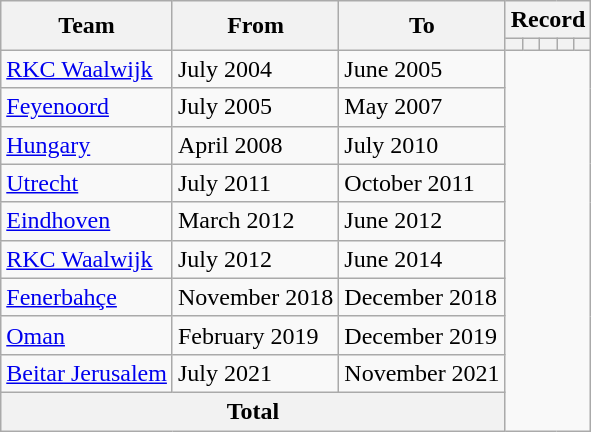<table class=wikitable style="text-align: center">
<tr>
<th rowspan=2>Team</th>
<th rowspan=2>From</th>
<th rowspan=2>To</th>
<th colspan=5>Record</th>
</tr>
<tr>
<th></th>
<th></th>
<th></th>
<th></th>
<th></th>
</tr>
<tr>
<td align=left><a href='#'>RKC Waalwijk</a></td>
<td align=left>July 2004</td>
<td align=left>June 2005<br></td>
</tr>
<tr>
<td align=left><a href='#'>Feyenoord</a></td>
<td align=left>July 2005</td>
<td align=left>May 2007<br></td>
</tr>
<tr>
<td align=left><a href='#'>Hungary</a></td>
<td align=left>April 2008</td>
<td align=left>July 2010<br></td>
</tr>
<tr>
<td align=left><a href='#'>Utrecht</a></td>
<td align=left>July 2011</td>
<td align=left>October 2011<br></td>
</tr>
<tr>
<td align=left><a href='#'>Eindhoven</a></td>
<td align=left>March 2012</td>
<td align=left>June 2012<br></td>
</tr>
<tr>
<td align=left><a href='#'>RKC Waalwijk</a></td>
<td align=left>July 2012</td>
<td align=left>June 2014<br></td>
</tr>
<tr>
<td align=left><a href='#'>Fenerbahçe</a></td>
<td align=left>November 2018</td>
<td align=left>December 2018<br></td>
</tr>
<tr>
<td align=left><a href='#'>Oman</a></td>
<td align=left>February 2019</td>
<td align=left>December 2019<br></td>
</tr>
<tr>
<td align=left><a href='#'>Beitar Jerusalem</a></td>
<td align=left>July 2021</td>
<td align=left>November 2021<br></td>
</tr>
<tr>
<th colspan=3>Total<br></th>
</tr>
</table>
